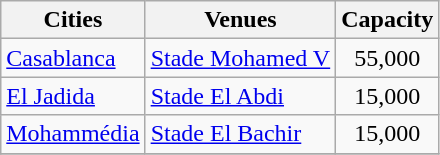<table class="wikitable">
<tr>
<th>Cities</th>
<th>Venues</th>
<th>Capacity</th>
</tr>
<tr>
<td><a href='#'>Casablanca</a></td>
<td><a href='#'>Stade Mohamed V</a></td>
<td align="center">55,000</td>
</tr>
<tr>
<td><a href='#'>El Jadida</a></td>
<td><a href='#'>Stade El Abdi</a></td>
<td align="center">15,000</td>
</tr>
<tr>
<td><a href='#'>Mohammédia</a></td>
<td><a href='#'>Stade El Bachir</a></td>
<td align="center">15,000</td>
</tr>
<tr>
</tr>
</table>
